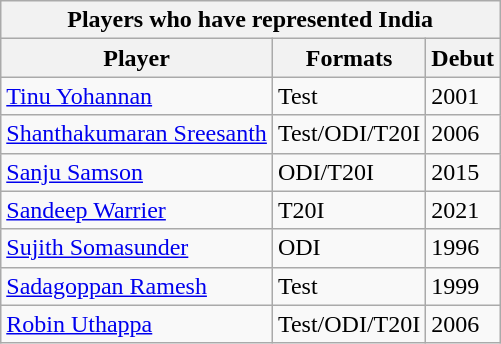<table class="wikitable sortable">
<tr>
<th colspan="3">Players who have represented India</th>
</tr>
<tr>
<th>Player</th>
<th>Formats</th>
<th>Debut</th>
</tr>
<tr>
<td><a href='#'>Tinu Yohannan</a></td>
<td>Test</td>
<td>2001</td>
</tr>
<tr>
<td><a href='#'>Shanthakumaran Sreesanth</a></td>
<td>Test/ODI/T20I</td>
<td>2006</td>
</tr>
<tr>
<td><a href='#'>Sanju Samson</a></td>
<td>ODI/T20I</td>
<td>2015</td>
</tr>
<tr>
<td><a href='#'>Sandeep Warrier</a></td>
<td>T20I</td>
<td>2021</td>
</tr>
<tr>
<td><a href='#'>Sujith Somasunder</a></td>
<td>ODI</td>
<td>1996</td>
</tr>
<tr>
<td><a href='#'>Sadagoppan Ramesh</a></td>
<td>Test</td>
<td>1999</td>
</tr>
<tr>
<td><a href='#'>Robin Uthappa</a></td>
<td>Test/ODI/T20I</td>
<td>2006</td>
</tr>
</table>
